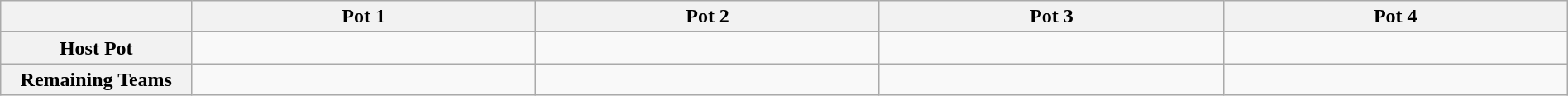<table class="wikitable" style="width:100%;">
<tr>
<th width="10%"></th>
<th width="18%">Pot 1</th>
<th width="18%">Pot 2</th>
<th width="18%">Pot 3</th>
<th width="18%">Pot 4</th>
</tr>
<tr>
<th>Host Pot</th>
<td></td>
<td></td>
<td></td>
<td></td>
</tr>
<tr>
<th>Remaining Teams</th>
<td></td>
<td></td>
<td></td>
<td></td>
</tr>
</table>
